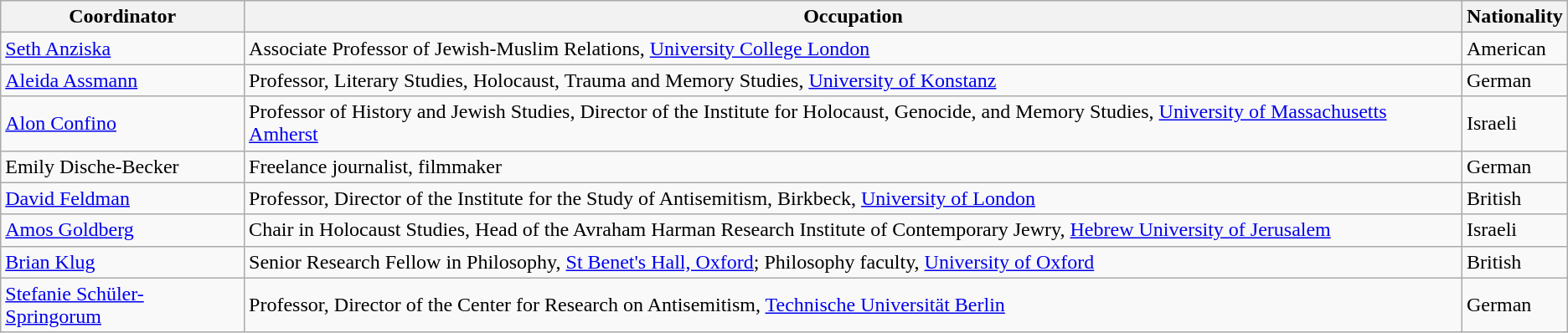<table class="wikitable mw-collapsible">
<tr>
<th>Coordinator</th>
<th>Occupation</th>
<th>Nationality</th>
</tr>
<tr>
<td><a href='#'>Seth Anziska</a></td>
<td>Associate Professor of Jewish-Muslim Relations, <a href='#'>University College London</a></td>
<td>American</td>
</tr>
<tr>
<td><a href='#'>Aleida Assmann</a></td>
<td>Professor, Literary Studies, Holocaust, Trauma and Memory Studies, <a href='#'>University of Konstanz</a></td>
<td>German</td>
</tr>
<tr>
<td><a href='#'>Alon Confino</a></td>
<td>Professor of History and Jewish Studies, Director of the Institute for Holocaust, Genocide, and Memory Studies, <a href='#'>University of Massachusetts Amherst</a></td>
<td>Israeli</td>
</tr>
<tr>
<td>Emily Dische-Becker</td>
<td>Freelance journalist, filmmaker</td>
<td>German</td>
</tr>
<tr>
<td><a href='#'>David Feldman</a></td>
<td>Professor, Director of the Institute for the Study of Antisemitism, Birkbeck, <a href='#'>University of London</a></td>
<td>British</td>
</tr>
<tr>
<td><a href='#'>Amos Goldberg</a></td>
<td>Chair in Holocaust Studies, Head of the Avraham Harman Research Institute of Contemporary Jewry, <a href='#'>Hebrew University of Jerusalem</a></td>
<td>Israeli</td>
</tr>
<tr>
<td><a href='#'>Brian Klug</a></td>
<td>Senior Research Fellow in Philosophy, <a href='#'>St Benet's Hall, Oxford</a>; Philosophy faculty, <a href='#'>University of Oxford</a></td>
<td>British</td>
</tr>
<tr>
<td><a href='#'>Stefanie Schüler-Springorum</a></td>
<td>Professor, Director of the Center for Research on Antisemitism, <a href='#'>Technische Universität Berlin</a></td>
<td>German</td>
</tr>
</table>
